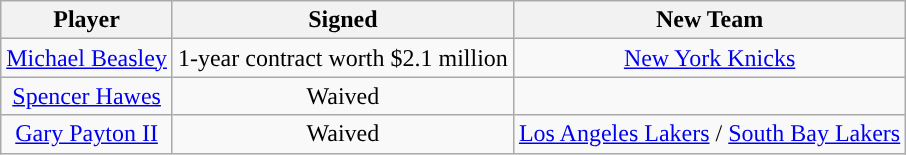<table class="wikitable sortable sortable">
<tr>
<th>Player</th>
<th>Signed</th>
<th>New Team</th>
</tr>
<tr style="text-align: center">
<td><a href='#'>Michael Beasley</a></td>
<td>1-year contract worth $2.1 million</td>
<td><a href='#'>New York Knicks</a></td>
</tr>
<tr style="text-align: center">
<td><a href='#'>Spencer Hawes</a></td>
<td>Waived</td>
<td></td>
</tr>
<tr style="text-align: center">
<td><a href='#'>Gary Payton II</a></td>
<td>Waived</td>
<td><a href='#'>Los Angeles Lakers</a> / <a href='#'>South Bay Lakers</a></td>
</tr>
</table>
